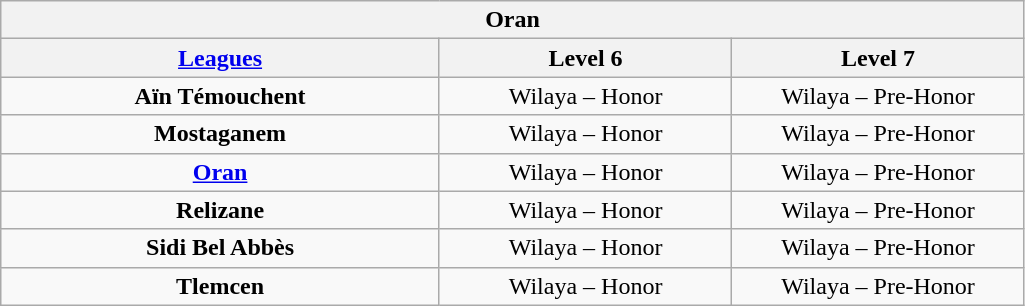<table class="wikitable" style="text-align: center;">
<tr>
<th colspan=3>Oran</th>
</tr>
<tr>
<th width="30%"><a href='#'>Leagues</a></th>
<th width="20%">Level 6</th>
<th width="20%">Level 7</th>
</tr>
<tr>
<td><strong>Aïn Témouchent</strong></td>
<td>Wilaya – Honor</td>
<td>Wilaya – Pre-Honor</td>
</tr>
<tr>
<td><strong>Mostaganem</strong></td>
<td>Wilaya – Honor</td>
<td>Wilaya – Pre-Honor</td>
</tr>
<tr>
<td><strong><a href='#'>Oran</a></strong></td>
<td>Wilaya – Honor</td>
<td>Wilaya – Pre-Honor</td>
</tr>
<tr>
<td><strong>Relizane</strong></td>
<td>Wilaya – Honor</td>
<td>Wilaya – Pre-Honor</td>
</tr>
<tr>
<td><strong>Sidi Bel Abbès</strong></td>
<td>Wilaya – Honor</td>
<td>Wilaya – Pre-Honor</td>
</tr>
<tr>
<td><strong>Tlemcen</strong></td>
<td>Wilaya – Honor</td>
<td>Wilaya – Pre-Honor</td>
</tr>
</table>
